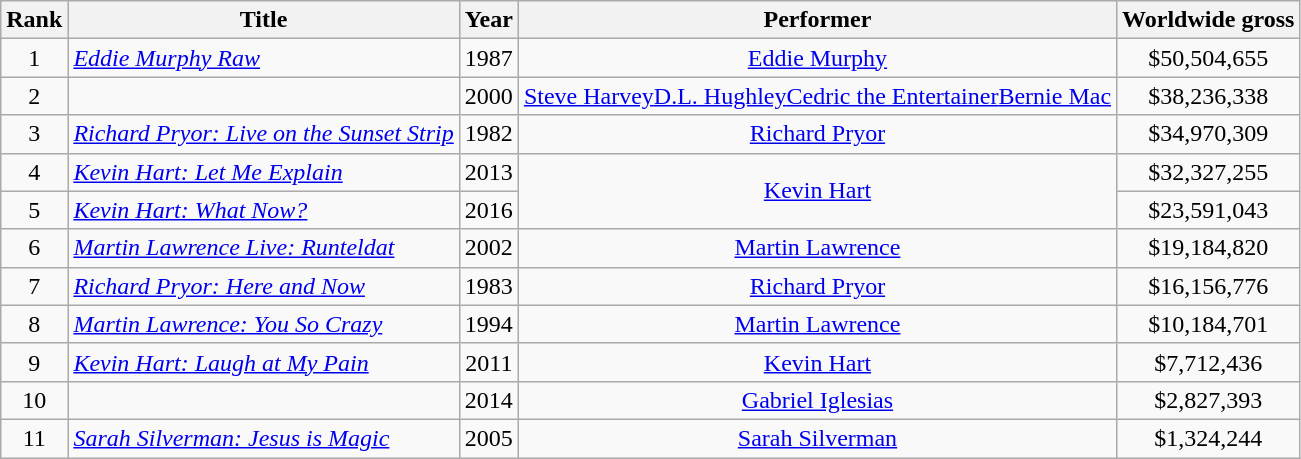<table class="wikitable sortable plainrowheaders" style="text-align:center;">
<tr>
<th scope="col">Rank</th>
<th scope="col">Title</th>
<th scope="col">Year</th>
<th scope="col">Performer</th>
<th scope="col" data-sort-type="currency">Worldwide gross</th>
</tr>
<tr>
<td>1</td>
<td style="text-align: left;"><em><a href='#'>Eddie Murphy Raw</a></em></td>
<td>1987</td>
<td><a href='#'>Eddie Murphy</a></td>
<td>$50,504,655</td>
</tr>
<tr>
<td>2</td>
<td style="text-align: left;"></td>
<td>2000</td>
<td><a href='#'>Steve Harvey</a><a href='#'>D.L. Hughley</a><a href='#'>Cedric the Entertainer</a><a href='#'>Bernie Mac</a></td>
<td>$38,236,338</td>
</tr>
<tr>
<td>3</td>
<td style="text-align: left;"><em><a href='#'>Richard Pryor: Live on the Sunset Strip</a></em></td>
<td>1982</td>
<td><a href='#'>Richard Pryor</a></td>
<td>$34,970,309</td>
</tr>
<tr>
<td>4</td>
<td style="text-align: left;"><em><a href='#'>Kevin Hart: Let Me Explain</a></em></td>
<td>2013</td>
<td rowspan="2"><a href='#'>Kevin Hart</a></td>
<td>$32,327,255</td>
</tr>
<tr>
<td>5</td>
<td style="text-align: left;"><em><a href='#'>Kevin Hart: What Now?</a></em></td>
<td>2016</td>
<td>$23,591,043</td>
</tr>
<tr>
<td>6</td>
<td style="text-align: left;"><em><a href='#'>Martin Lawrence Live: Runteldat</a></em></td>
<td>2002</td>
<td><a href='#'>Martin Lawrence</a></td>
<td>$19,184,820</td>
</tr>
<tr>
<td>7</td>
<td style="text-align: left;"><em><a href='#'>Richard Pryor: Here and Now</a></em></td>
<td>1983</td>
<td><a href='#'>Richard Pryor</a></td>
<td>$16,156,776</td>
</tr>
<tr>
<td>8</td>
<td style="text-align: left;"><em><a href='#'>Martin Lawrence: You So Crazy</a></em></td>
<td>1994</td>
<td><a href='#'>Martin Lawrence</a></td>
<td>$10,184,701</td>
</tr>
<tr>
<td>9</td>
<td style="text-align: left;"><em><a href='#'>Kevin Hart: Laugh at My Pain</a></em></td>
<td>2011</td>
<td><a href='#'>Kevin Hart</a></td>
<td>$7,712,436</td>
</tr>
<tr>
<td>10</td>
<td style="text-align: left;"></td>
<td>2014</td>
<td><a href='#'>Gabriel Iglesias</a></td>
<td>$2,827,393</td>
</tr>
<tr>
<td>11</td>
<td style="text-align: left;"><em><a href='#'>Sarah Silverman: Jesus is Magic</a></em></td>
<td>2005</td>
<td><a href='#'>Sarah Silverman</a></td>
<td>$1,324,244</td>
</tr>
</table>
